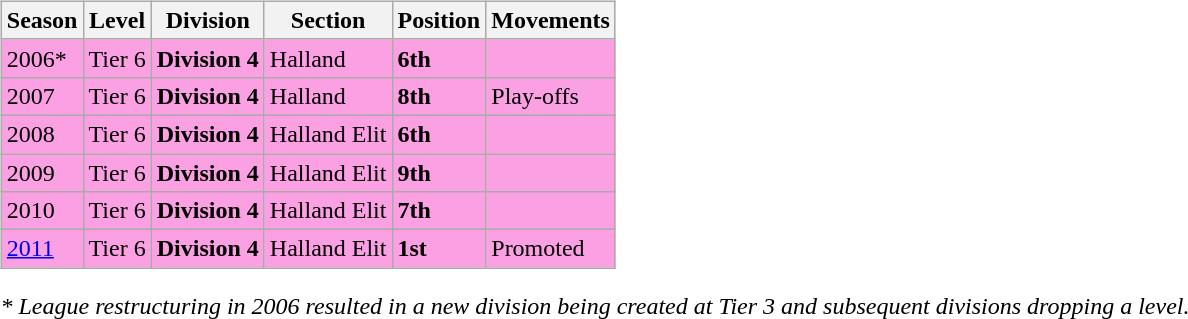<table>
<tr>
<td valign="top" width=0%><br><table class="wikitable">
<tr style="background:#f0f6fa;">
<th><strong>Season</strong></th>
<th><strong>Level</strong></th>
<th><strong>Division</strong></th>
<th><strong>Section</strong></th>
<th><strong>Position</strong></th>
<th><strong>Movements</strong></th>
</tr>
<tr>
<td style="background:#FBA0E3;">2006*</td>
<td style="background:#FBA0E3;">Tier 6</td>
<td style="background:#FBA0E3;"><strong>Division 4</strong></td>
<td style="background:#FBA0E3;">Halland</td>
<td style="background:#FBA0E3;"><strong>6th</strong></td>
<td style="background:#FBA0E3;"></td>
</tr>
<tr>
<td style="background:#FBA0E3;">2007</td>
<td style="background:#FBA0E3;">Tier 6</td>
<td style="background:#FBA0E3;"><strong>Division 4</strong></td>
<td style="background:#FBA0E3;">Halland</td>
<td style="background:#FBA0E3;"><strong>8th</strong></td>
<td style="background:#FBA0E3;">Play-offs</td>
</tr>
<tr>
<td style="background:#FBA0E3;">2008</td>
<td style="background:#FBA0E3;">Tier 6</td>
<td style="background:#FBA0E3;"><strong>Division 4</strong></td>
<td style="background:#FBA0E3;">Halland Elit</td>
<td style="background:#FBA0E3;"><strong>6th</strong></td>
<td style="background:#FBA0E3;"></td>
</tr>
<tr>
<td style="background:#FBA0E3;">2009</td>
<td style="background:#FBA0E3;">Tier 6</td>
<td style="background:#FBA0E3;"><strong>Division 4</strong></td>
<td style="background:#FBA0E3;">Halland Elit</td>
<td style="background:#FBA0E3;"><strong>9th</strong></td>
<td style="background:#FBA0E3;"></td>
</tr>
<tr>
<td style="background:#FBA0E3;">2010</td>
<td style="background:#FBA0E3;">Tier 6</td>
<td style="background:#FBA0E3;"><strong>Division 4</strong></td>
<td style="background:#FBA0E3;">Halland Elit</td>
<td style="background:#FBA0E3;"><strong>7th</strong></td>
<td style="background:#FBA0E3;"></td>
</tr>
<tr>
<td style="background:#FBA0E3;"><a href='#'>2011</a></td>
<td style="background:#FBA0E3;">Tier 6</td>
<td style="background:#FBA0E3;"><strong>Division 4</strong></td>
<td style="background:#FBA0E3;">Halland Elit</td>
<td style="background:#FBA0E3;"><strong>1st</strong></td>
<td style="background:#FBA0E3;">Promoted</td>
</tr>
</table>
<em>* League restructuring in 2006 resulted in a new division being created at Tier 3 and subsequent divisions dropping a level.</em>


</td>
</tr>
</table>
